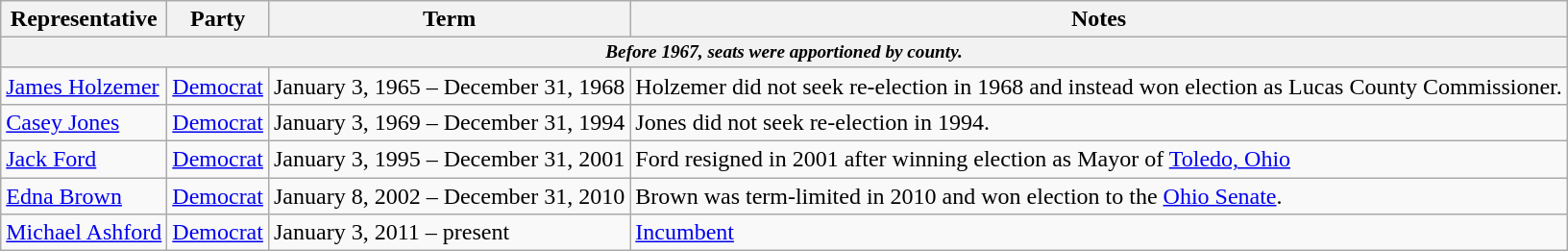<table class=wikitable>
<tr valign=bottom>
<th>Representative</th>
<th>Party</th>
<th>Term</th>
<th>Notes</th>
</tr>
<tr>
<th colspan=5 style="font-size: 80%;"><em>Before 1967, seats were apportioned by county.</em></th>
</tr>
<tr>
<td><a href='#'>James Holzemer</a></td>
<td><a href='#'>Democrat</a></td>
<td>January 3, 1965 – December 31, 1968</td>
<td>Holzemer did not seek re-election in 1968 and instead won election as Lucas County Commissioner.</td>
</tr>
<tr>
<td><a href='#'>Casey Jones</a></td>
<td><a href='#'>Democrat</a></td>
<td>January 3, 1969 – December 31, 1994</td>
<td>Jones did not seek re-election in 1994.</td>
</tr>
<tr>
<td><a href='#'>Jack Ford</a></td>
<td><a href='#'>Democrat</a></td>
<td>January 3, 1995 – December 31, 2001</td>
<td>Ford resigned in 2001 after winning election as Mayor of <a href='#'>Toledo, Ohio</a></td>
</tr>
<tr>
<td><a href='#'>Edna Brown</a></td>
<td><a href='#'>Democrat</a></td>
<td>January 8, 2002 – December 31, 2010</td>
<td>Brown was term-limited in 2010 and won election to the <a href='#'>Ohio Senate</a>.</td>
</tr>
<tr>
<td><a href='#'>Michael Ashford</a></td>
<td><a href='#'>Democrat</a></td>
<td>January 3, 2011 – present</td>
<td><a href='#'>Incumbent</a></td>
</tr>
</table>
